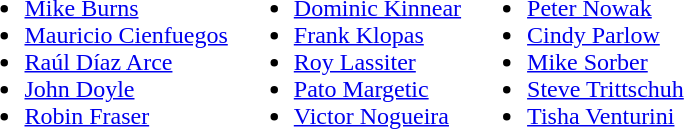<table>
<tr>
<td valign="top"><br><ul><li><a href='#'>Mike Burns</a></li><li><a href='#'>Mauricio Cienfuegos</a></li><li><a href='#'>Raúl Díaz Arce</a></li><li><a href='#'>John Doyle</a></li><li><a href='#'>Robin Fraser</a></li></ul></td>
<td valign="top"><br><ul><li><a href='#'>Dominic Kinnear</a></li><li><a href='#'>Frank Klopas</a></li><li><a href='#'>Roy Lassiter</a></li><li><a href='#'>Pato Margetic</a></li><li><a href='#'>Victor Nogueira</a></li></ul></td>
<td valign="top"><br><ul><li><a href='#'>Peter Nowak</a></li><li><a href='#'>Cindy Parlow</a></li><li><a href='#'>Mike Sorber</a></li><li><a href='#'>Steve Trittschuh</a></li><li><a href='#'>Tisha Venturini</a></li></ul></td>
</tr>
</table>
